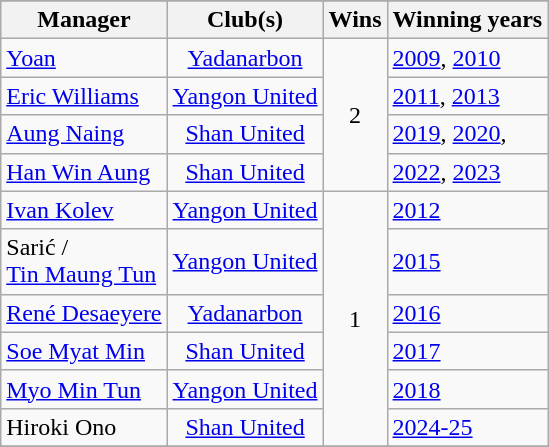<table class="wikitable">
<tr>
</tr>
<tr>
<th>Manager</th>
<th>Club(s)</th>
<th>Wins</th>
<th>Winning years</th>
</tr>
<tr>
<td> <a href='#'>Yoan</a></td>
<td style="text-align:center"><a href='#'>Yadanarbon</a></td>
<td rowspan="4" style="text-align:center;">2</td>
<td><a href='#'>2009</a>, <a href='#'>2010</a></td>
</tr>
<tr>
<td> <a href='#'>Eric Williams</a></td>
<td style="text-align:center"><a href='#'>Yangon United</a></td>
<td><a href='#'>2011</a>, <a href='#'>2013</a></td>
</tr>
<tr>
<td> <a href='#'>Aung Naing</a></td>
<td style="text-align:center"><a href='#'>Shan United</a></td>
<td><a href='#'>2019</a>, <a href='#'>2020</a>,</td>
</tr>
<tr>
<td> <a href='#'>Han Win Aung</a></td>
<td style="text-align:center"><a href='#'>Shan United</a></td>
<td><a href='#'>2022</a>, <a href='#'>2023</a></td>
</tr>
<tr>
<td> <a href='#'>Ivan Kolev</a></td>
<td style="text-align:center"><a href='#'>Yangon United</a></td>
<td rowspan="6" style="text-align:center;">1</td>
<td><a href='#'>2012</a></td>
</tr>
<tr>
<td> Sarić / <br>  <a href='#'>Tin Maung Tun</a></td>
<td style="text-align:center"><a href='#'>Yangon United</a></td>
<td><a href='#'>2015</a></td>
</tr>
<tr>
<td> <a href='#'>René Desaeyere</a></td>
<td style="text-align:center"><a href='#'>Yadanarbon</a></td>
<td><a href='#'>2016</a></td>
</tr>
<tr>
<td> <a href='#'>Soe Myat Min</a></td>
<td style="text-align:center"><a href='#'>Shan United</a></td>
<td><a href='#'>2017</a></td>
</tr>
<tr>
<td> <a href='#'>Myo Min Tun</a></td>
<td style="text-align:center"><a href='#'>Yangon United</a></td>
<td><a href='#'>2018</a></td>
</tr>
<tr>
<td> Hiroki Ono</td>
<td style="text-align:center"><a href='#'>Shan United</a></td>
<td><a href='#'>2024-25</a></td>
</tr>
<tr>
</tr>
</table>
